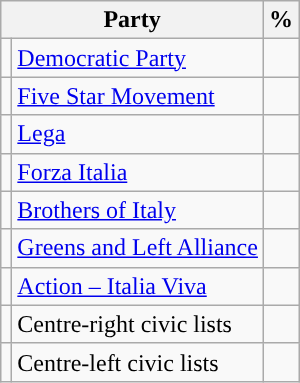<table class="wikitable">
<tr>
<th colspan="2" style="text-align:center;">Party</th>
<th valign=top>%</th>
</tr>
<tr>
<td></td>
<td><a href='#'>Democratic Party</a></td>
<td align=right></td>
</tr>
<tr>
<td></td>
<td><a href='#'>Five Star Movement</a></td>
<td align=right></td>
</tr>
<tr>
<td></td>
<td><a href='#'>Lega</a></td>
<td align=right></td>
</tr>
<tr>
<td></td>
<td><a href='#'>Forza Italia</a></td>
<td align=right></td>
</tr>
<tr>
<td></td>
<td><a href='#'>Brothers of Italy</a></td>
<td align=right></td>
</tr>
<tr>
<td></td>
<td><a href='#'>Greens and Left Alliance</a></td>
<td align=right></td>
</tr>
<tr>
<td></td>
<td><a href='#'>Action – Italia Viva</a></td>
<td align=right></td>
</tr>
<tr>
<td></td>
<td>Centre-right civic lists</td>
<td align=right></td>
</tr>
<tr>
<td></td>
<td>Centre-left civic lists</td>
<td align=right></td>
</tr>
</table>
